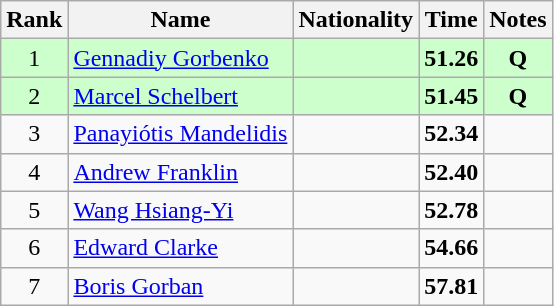<table class="wikitable sortable" style="text-align:center">
<tr>
<th>Rank</th>
<th>Name</th>
<th>Nationality</th>
<th>Time</th>
<th>Notes</th>
</tr>
<tr bgcolor=ccffcc>
<td>1</td>
<td align=left><a href='#'>Gennadiy Gorbenko</a></td>
<td align=left></td>
<td><strong>51.26</strong></td>
<td><strong>Q</strong></td>
</tr>
<tr bgcolor=ccffcc>
<td>2</td>
<td align=left><a href='#'>Marcel Schelbert</a></td>
<td align=left></td>
<td><strong>51.45</strong></td>
<td><strong>Q</strong></td>
</tr>
<tr>
<td>3</td>
<td align=left><a href='#'>Panayiótis Mandelidis</a></td>
<td align=left></td>
<td><strong>52.34</strong></td>
<td></td>
</tr>
<tr>
<td>4</td>
<td align=left><a href='#'>Andrew Franklin</a></td>
<td align=left></td>
<td><strong>52.40</strong></td>
<td></td>
</tr>
<tr>
<td>5</td>
<td align=left><a href='#'>Wang Hsiang-Yi</a></td>
<td align=left></td>
<td><strong>52.78</strong></td>
<td></td>
</tr>
<tr>
<td>6</td>
<td align=left><a href='#'>Edward Clarke</a></td>
<td align=left></td>
<td><strong>54.66</strong></td>
<td></td>
</tr>
<tr>
<td>7</td>
<td align=left><a href='#'>Boris Gorban</a></td>
<td align=left></td>
<td><strong>57.81</strong></td>
<td></td>
</tr>
</table>
